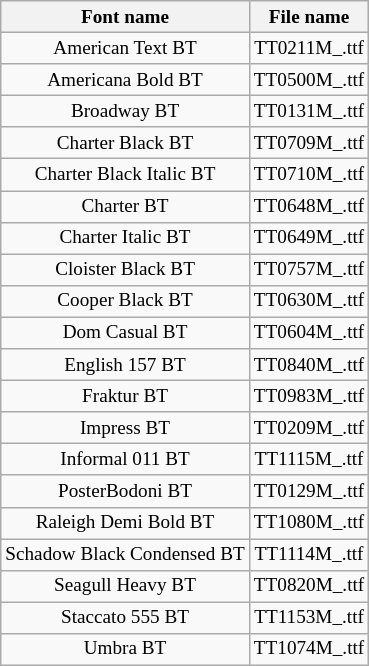<table class="wikitable" style="text-align:center;font-size:80%;">
<tr>
<th>Font name</th>
<th>File name</th>
</tr>
<tr>
<td>American Text BT</td>
<td>TT0211M_.ttf</td>
</tr>
<tr>
<td>Americana Bold BT</td>
<td>TT0500M_.ttf</td>
</tr>
<tr>
<td>Broadway BT</td>
<td>TT0131M_.ttf</td>
</tr>
<tr>
<td>Charter Black BT</td>
<td>TT0709M_.ttf</td>
</tr>
<tr>
<td>Charter Black Italic BT</td>
<td>TT0710M_.ttf</td>
</tr>
<tr>
<td>Charter BT</td>
<td>TT0648M_.ttf</td>
</tr>
<tr>
<td>Charter Italic BT</td>
<td>TT0649M_.ttf</td>
</tr>
<tr>
<td>Cloister Black BT</td>
<td>TT0757M_.ttf</td>
</tr>
<tr>
<td>Cooper Black BT</td>
<td>TT0630M_.ttf</td>
</tr>
<tr>
<td>Dom Casual BT</td>
<td>TT0604M_.ttf</td>
</tr>
<tr>
<td>English 157 BT</td>
<td>TT0840M_.ttf</td>
</tr>
<tr>
<td>Fraktur BT</td>
<td>TT0983M_.ttf</td>
</tr>
<tr>
<td>Impress BT</td>
<td>TT0209M_.ttf</td>
</tr>
<tr>
<td>Informal 011 BT</td>
<td>TT1115M_.ttf</td>
</tr>
<tr>
<td>PosterBodoni BT</td>
<td>TT0129M_.ttf</td>
</tr>
<tr>
<td>Raleigh Demi Bold BT</td>
<td>TT1080M_.ttf</td>
</tr>
<tr>
<td>Schadow Black Condensed BT</td>
<td>TT1114M_.ttf</td>
</tr>
<tr>
<td>Seagull Heavy BT</td>
<td>TT0820M_.ttf</td>
</tr>
<tr>
<td>Staccato 555 BT</td>
<td>TT1153M_.ttf</td>
</tr>
<tr>
<td>Umbra BT</td>
<td>TT1074M_.ttf</td>
</tr>
</table>
